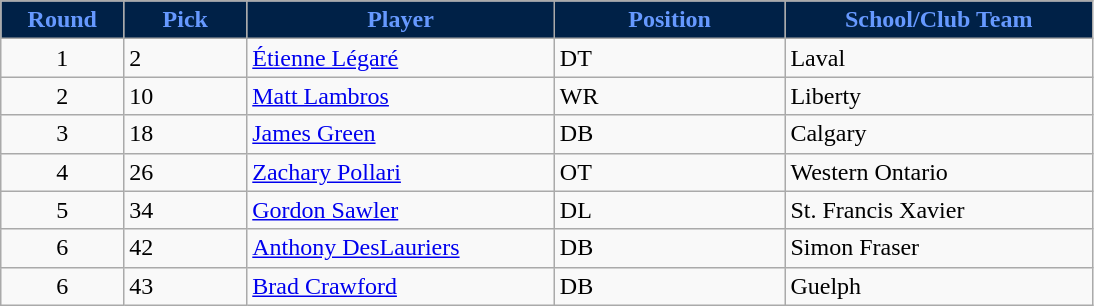<table class="wikitable sortable sortable">
<tr>
<th style="background:#002147; color:#69f; width:8%;">Round</th>
<th style="background:#002147; color:#69f; width:8%;">Pick</th>
<th style="background:#002147; color:#69f; width:20%;">Player</th>
<th style="background:#002147; color:#69f; width:15%;">Position</th>
<th style="background:#002147; color:#69f; width:20%;">School/Club Team</th>
</tr>
<tr>
<td align=center>1</td>
<td>2</td>
<td><a href='#'>Étienne Légaré</a></td>
<td>DT</td>
<td>Laval</td>
</tr>
<tr>
<td align=center>2</td>
<td>10</td>
<td><a href='#'>Matt Lambros</a></td>
<td>WR</td>
<td>Liberty</td>
</tr>
<tr>
<td align=center>3</td>
<td>18</td>
<td><a href='#'>James Green</a></td>
<td>DB</td>
<td>Calgary</td>
</tr>
<tr>
<td align=center>4</td>
<td>26</td>
<td><a href='#'>Zachary Pollari</a></td>
<td>OT</td>
<td>Western Ontario</td>
</tr>
<tr>
<td align=center>5</td>
<td>34</td>
<td><a href='#'>Gordon Sawler</a></td>
<td>DL</td>
<td>St. Francis Xavier</td>
</tr>
<tr>
<td align=center>6</td>
<td>42</td>
<td><a href='#'>Anthony DesLauriers</a></td>
<td>DB</td>
<td>Simon Fraser</td>
</tr>
<tr>
<td align=center>6</td>
<td>43</td>
<td><a href='#'>Brad Crawford</a></td>
<td>DB</td>
<td>Guelph</td>
</tr>
</table>
